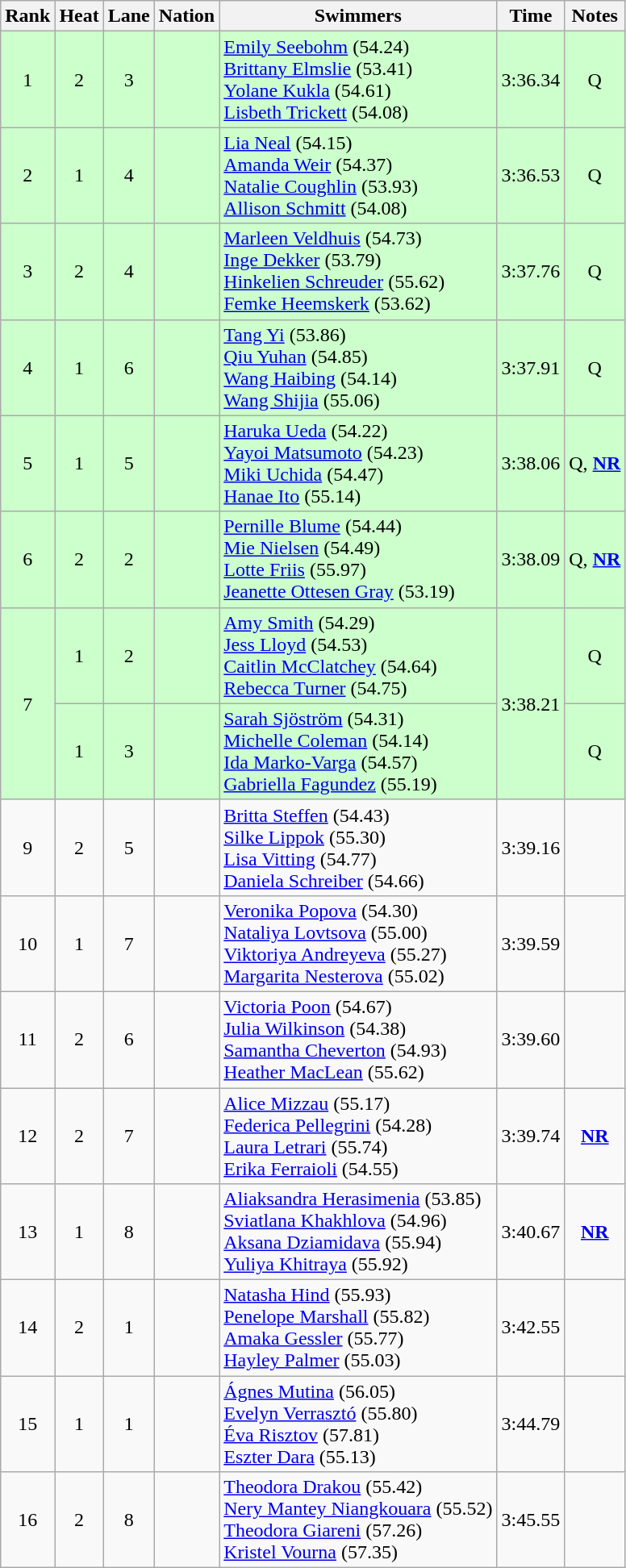<table class="wikitable sortable" style="text-align:center">
<tr>
<th>Rank</th>
<th>Heat</th>
<th>Lane</th>
<th>Nation</th>
<th>Swimmers</th>
<th>Time</th>
<th>Notes</th>
</tr>
<tr bgcolor=ccffcc>
<td>1</td>
<td>2</td>
<td>3</td>
<td align=left></td>
<td align=left><a href='#'>Emily Seebohm</a>  (54.24)<br><a href='#'>Brittany Elmslie</a> (53.41)<br><a href='#'>Yolane Kukla</a>  (54.61)<br><a href='#'>Lisbeth Trickett</a> (54.08)</td>
<td>3:36.34</td>
<td>Q</td>
</tr>
<tr bgcolor=ccffcc>
<td>2</td>
<td>1</td>
<td>4</td>
<td align=left></td>
<td align=left><a href='#'>Lia Neal</a>  (54.15)<br><a href='#'>Amanda Weir</a> (54.37)<br><a href='#'>Natalie Coughlin</a>  (53.93)<br><a href='#'>Allison Schmitt</a> (54.08)</td>
<td>3:36.53</td>
<td>Q</td>
</tr>
<tr bgcolor=ccffcc>
<td>3</td>
<td>2</td>
<td>4</td>
<td align=left></td>
<td align=left><a href='#'>Marleen Veldhuis</a>  (54.73)<br><a href='#'>Inge Dekker</a> (53.79)<br><a href='#'>Hinkelien Schreuder</a>  (55.62)<br><a href='#'>Femke Heemskerk</a> (53.62)</td>
<td>3:37.76</td>
<td>Q</td>
</tr>
<tr bgcolor=ccffcc>
<td>4</td>
<td>1</td>
<td>6</td>
<td align=left></td>
<td align=left><a href='#'>Tang Yi</a>  (53.86)<br><a href='#'>Qiu Yuhan</a> (54.85)<br><a href='#'>Wang Haibing</a>  (54.14)<br><a href='#'>Wang Shijia</a> (55.06)</td>
<td>3:37.91</td>
<td>Q</td>
</tr>
<tr bgcolor=ccffcc>
<td>5</td>
<td>1</td>
<td>5</td>
<td align=left></td>
<td align=left><a href='#'>Haruka Ueda</a>  (54.22)<br><a href='#'>Yayoi Matsumoto</a> (54.23)<br><a href='#'>Miki Uchida</a>  (54.47)<br><a href='#'>Hanae Ito</a> (55.14)</td>
<td>3:38.06</td>
<td>Q, <strong><a href='#'>NR</a></strong></td>
</tr>
<tr bgcolor=ccffcc>
<td>6</td>
<td>2</td>
<td>2</td>
<td align=left></td>
<td align=left><a href='#'>Pernille Blume</a>  (54.44)<br><a href='#'>Mie Nielsen</a> (54.49)<br><a href='#'>Lotte Friis</a>  (55.97)<br><a href='#'>Jeanette Ottesen Gray</a> (53.19)</td>
<td>3:38.09</td>
<td>Q, <strong><a href='#'>NR</a></strong></td>
</tr>
<tr bgcolor=ccffcc>
<td rowspan=2>7</td>
<td>1</td>
<td>2</td>
<td align=left></td>
<td align=left><a href='#'>Amy Smith</a>  (54.29)<br><a href='#'>Jess Lloyd</a> (54.53)<br><a href='#'>Caitlin McClatchey</a>  (54.64)<br><a href='#'>Rebecca Turner</a> (54.75)</td>
<td rowspan=2>3:38.21</td>
<td>Q</td>
</tr>
<tr bgcolor=ccffcc>
<td>1</td>
<td>3</td>
<td align=left></td>
<td align=left><a href='#'>Sarah Sjöström</a>  (54.31)<br><a href='#'>Michelle Coleman</a> (54.14)<br><a href='#'>Ida Marko-Varga</a>  (54.57)<br><a href='#'>Gabriella Fagundez</a> (55.19)</td>
<td>Q</td>
</tr>
<tr>
<td>9</td>
<td>2</td>
<td>5</td>
<td align=left></td>
<td align=left><a href='#'>Britta Steffen</a>  (54.43)<br><a href='#'>Silke Lippok</a> (55.30)<br><a href='#'>Lisa Vitting</a>  (54.77)<br><a href='#'>Daniela Schreiber</a> (54.66)</td>
<td>3:39.16</td>
<td></td>
</tr>
<tr>
<td>10</td>
<td>1</td>
<td>7</td>
<td align=left></td>
<td align=left><a href='#'>Veronika Popova</a>  (54.30)<br><a href='#'>Nataliya Lovtsova</a> (55.00)<br><a href='#'>Viktoriya Andreyeva</a>  (55.27)<br><a href='#'>Margarita Nesterova</a> (55.02)</td>
<td>3:39.59</td>
<td></td>
</tr>
<tr>
<td>11</td>
<td>2</td>
<td>6</td>
<td align=left></td>
<td align=left><a href='#'>Victoria Poon</a>  (54.67)<br><a href='#'>Julia Wilkinson</a> (54.38)<br><a href='#'>Samantha Cheverton</a>  (54.93)<br><a href='#'>Heather MacLean</a> (55.62)</td>
<td>3:39.60</td>
<td></td>
</tr>
<tr>
<td>12</td>
<td>2</td>
<td>7</td>
<td align=left></td>
<td align=left><a href='#'>Alice Mizzau</a>  (55.17)<br><a href='#'>Federica Pellegrini</a> (54.28)<br><a href='#'>Laura Letrari</a>  (55.74)<br><a href='#'>Erika Ferraioli</a> (54.55)</td>
<td>3:39.74</td>
<td><strong><a href='#'>NR</a></strong></td>
</tr>
<tr>
<td>13</td>
<td>1</td>
<td>8</td>
<td align=left></td>
<td align=left><a href='#'>Aliaksandra Herasimenia</a>  (53.85)<br><a href='#'>Sviatlana Khakhlova</a> (54.96)<br><a href='#'>Aksana Dziamidava</a>  (55.94)<br><a href='#'>Yuliya Khitraya</a> (55.92)</td>
<td>3:40.67</td>
<td><strong><a href='#'>NR</a></strong></td>
</tr>
<tr>
<td>14</td>
<td>2</td>
<td>1</td>
<td align=left></td>
<td align=left><a href='#'>Natasha Hind</a>  (55.93)<br><a href='#'>Penelope Marshall</a> (55.82)<br><a href='#'>Amaka Gessler</a>  (55.77)<br><a href='#'>Hayley Palmer</a> (55.03)</td>
<td>3:42.55</td>
<td></td>
</tr>
<tr>
<td>15</td>
<td>1</td>
<td>1</td>
<td align=left></td>
<td align=left><a href='#'>Ágnes Mutina</a>  (56.05)<br><a href='#'>Evelyn Verrasztó</a> (55.80)<br><a href='#'>Éva Risztov</a>  (57.81)<br><a href='#'>Eszter Dara</a> (55.13)</td>
<td>3:44.79</td>
<td></td>
</tr>
<tr>
<td>16</td>
<td>2</td>
<td>8</td>
<td align=left></td>
<td align=left><a href='#'>Theodora Drakou</a>  (55.42)<br><a href='#'>Nery Mantey Niangkouara</a> (55.52)<br><a href='#'>Theodora Giareni</a>  (57.26)<br><a href='#'>Kristel Vourna</a> (57.35)</td>
<td>3:45.55</td>
<td></td>
</tr>
</table>
